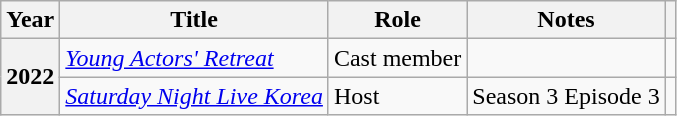<table class="wikitable plainrowheaders sortable">
<tr>
<th scope="col">Year</th>
<th scope="col">Title</th>
<th scope="col">Role</th>
<th scope="col" class="unsortable">Notes</th>
<th scope="col" class="unsortable"></th>
</tr>
<tr>
<th scope="row" rowspan="2">2022</th>
<td><em><a href='#'>Young Actors' Retreat</a></em></td>
<td>Cast member</td>
<td></td>
<td style="text-align:center"></td>
</tr>
<tr>
<td><em><a href='#'>Saturday Night Live Korea</a></em></td>
<td>Host</td>
<td>Season 3 Episode 3</td>
<td style="text-align:center"></td>
</tr>
</table>
